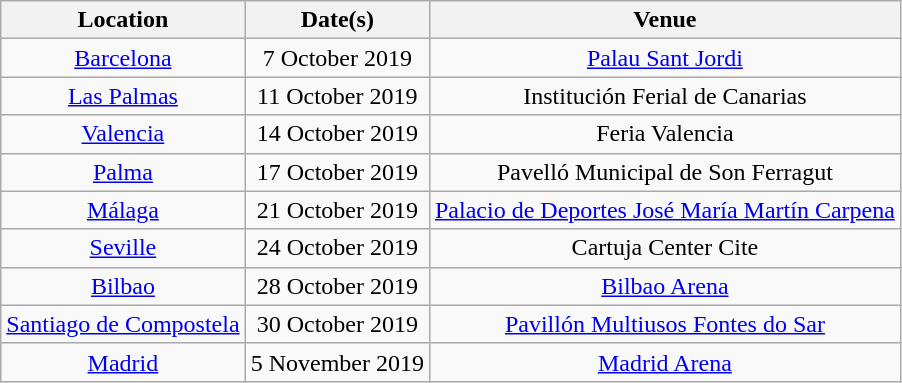<table class="wikitable sortable plainrowheaders" style="text-align:center">
<tr>
<th>Location</th>
<th scope="col">Date(s)</th>
<th scope="col">Venue</th>
</tr>
<tr>
<td><a href='#'>Barcelona</a></td>
<td>7 October 2019</td>
<td><a href='#'>Palau Sant Jordi</a></td>
</tr>
<tr>
<td><a href='#'>Las Palmas</a></td>
<td>11 October 2019</td>
<td>Institución Ferial de Canarias</td>
</tr>
<tr>
<td><a href='#'>Valencia</a></td>
<td>14 October 2019</td>
<td>Feria Valencia</td>
</tr>
<tr>
<td><a href='#'>Palma</a></td>
<td>17 October 2019</td>
<td>Pavelló Municipal de Son Ferragut</td>
</tr>
<tr>
<td><a href='#'>Málaga</a></td>
<td>21 October 2019</td>
<td><a href='#'>Palacio de Deportes José María Martín Carpena</a></td>
</tr>
<tr>
<td><a href='#'>Seville</a></td>
<td>24 October 2019</td>
<td>Cartuja Center Cite</td>
</tr>
<tr>
<td><a href='#'>Bilbao</a></td>
<td>28 October 2019</td>
<td><a href='#'>Bilbao Arena</a></td>
</tr>
<tr>
<td><a href='#'>Santiago de Compostela</a></td>
<td>30 October 2019</td>
<td><a href='#'>Pavillón Multiusos Fontes do Sar</a></td>
</tr>
<tr>
<td><a href='#'>Madrid</a></td>
<td>5 November 2019</td>
<td><a href='#'>Madrid Arena</a></td>
</tr>
</table>
